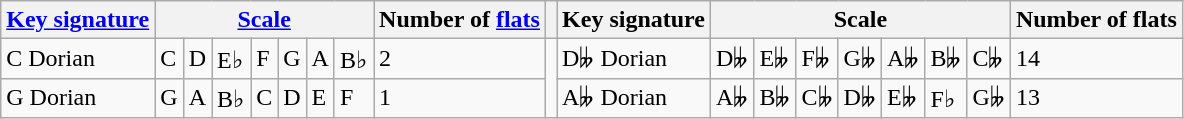<table class="wikitable">
<tr>
<th><a href='#'>Key signature</a></th>
<th colspan="7"><a href='#'>Scale</a></th>
<th>Number of <a href='#'>flats</a></th>
<th></th>
<th>Key signature</th>
<th colspan="7">Scale</th>
<th>Number of flats</th>
</tr>
<tr>
<td>C Dorian</td>
<td>C</td>
<td>D</td>
<td>E♭</td>
<td>F</td>
<td>G</td>
<td>A</td>
<td>B♭</td>
<td>2</td>
<td rowspan="2"></td>
<td>D𝄫 Dorian</td>
<td>D𝄫</td>
<td>E𝄫</td>
<td>F𝄫</td>
<td>G𝄫</td>
<td>A𝄫</td>
<td>B𝄫</td>
<td>C𝄫</td>
<td>14</td>
</tr>
<tr>
<td>G Dorian</td>
<td>G</td>
<td>A</td>
<td>B♭</td>
<td>C</td>
<td>D</td>
<td>E</td>
<td>F</td>
<td>1</td>
<td>A𝄫 Dorian</td>
<td>A𝄫</td>
<td>B𝄫</td>
<td>C𝄫</td>
<td>D𝄫</td>
<td>E𝄫</td>
<td>F♭</td>
<td>G𝄫</td>
<td>13</td>
</tr>
</table>
